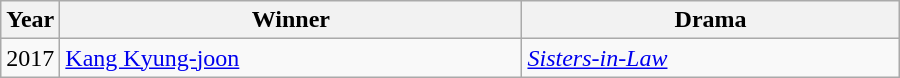<table class="wikitable" style="width:600px">
<tr>
<th width=10>Year</th>
<th>Winner</th>
<th>Drama</th>
</tr>
<tr>
<td>2017</td>
<td><a href='#'>Kang Kyung-joon</a></td>
<td><em><a href='#'>Sisters-in-Law</a></em></td>
</tr>
</table>
